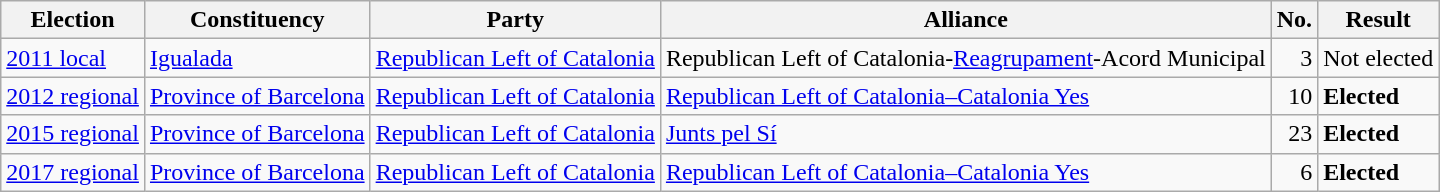<table class="wikitable" style="text-align:left;">
<tr>
<th scope=col>Election</th>
<th scope=col>Constituency</th>
<th scope=col>Party</th>
<th scope=col>Alliance</th>
<th scope=col>No.</th>
<th scope=col>Result</th>
</tr>
<tr>
<td><a href='#'>2011 local</a></td>
<td><a href='#'>Igualada</a></td>
<td><a href='#'>Republican Left of Catalonia</a></td>
<td>Republican Left of Catalonia-<a href='#'>Reagrupament</a>-Acord Municipal</td>
<td align=right>3</td>
<td>Not elected</td>
</tr>
<tr>
<td><a href='#'>2012 regional</a></td>
<td><a href='#'>Province of Barcelona</a></td>
<td><a href='#'>Republican Left of Catalonia</a></td>
<td><a href='#'>Republican Left of Catalonia–Catalonia Yes</a></td>
<td align=right>10</td>
<td><strong>Elected</strong></td>
</tr>
<tr>
<td><a href='#'>2015 regional</a></td>
<td><a href='#'>Province of Barcelona</a></td>
<td><a href='#'>Republican Left of Catalonia</a></td>
<td><a href='#'>Junts pel Sí</a></td>
<td align=right>23</td>
<td><strong>Elected</strong></td>
</tr>
<tr>
<td><a href='#'>2017 regional</a></td>
<td><a href='#'>Province of Barcelona</a></td>
<td><a href='#'>Republican Left of Catalonia</a></td>
<td><a href='#'>Republican Left of Catalonia–Catalonia Yes</a></td>
<td align=right>6</td>
<td><strong>Elected</strong></td>
</tr>
</table>
